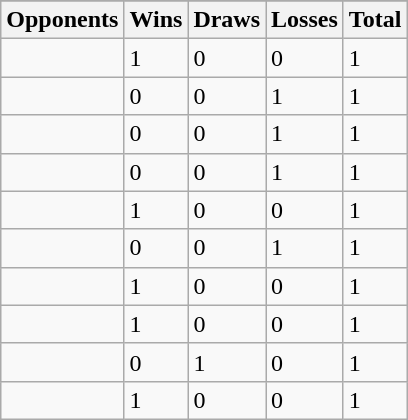<table class="wikitable sortable">
<tr>
</tr>
<tr>
<th>Opponents</th>
<th>Wins</th>
<th>Draws</th>
<th>Losses</th>
<th>Total</th>
</tr>
<tr>
<td align="left"></td>
<td>1</td>
<td>0</td>
<td>0</td>
<td>1</td>
</tr>
<tr>
<td align="left"></td>
<td>0</td>
<td>0</td>
<td>1</td>
<td>1</td>
</tr>
<tr>
<td align="left"></td>
<td>0</td>
<td>0</td>
<td>1</td>
<td>1</td>
</tr>
<tr>
<td align="left"></td>
<td>0</td>
<td>0</td>
<td>1</td>
<td>1</td>
</tr>
<tr>
<td align="left"></td>
<td>1</td>
<td>0</td>
<td>0</td>
<td>1</td>
</tr>
<tr>
<td align="left"></td>
<td>0</td>
<td>0</td>
<td>1</td>
<td>1</td>
</tr>
<tr>
<td align="left"></td>
<td>1</td>
<td>0</td>
<td>0</td>
<td>1</td>
</tr>
<tr>
<td align="left"></td>
<td>1</td>
<td>0</td>
<td>0</td>
<td>1</td>
</tr>
<tr>
<td align="left"></td>
<td>0</td>
<td>1</td>
<td>0</td>
<td>1</td>
</tr>
<tr>
<td align="left"></td>
<td>1</td>
<td>0</td>
<td>0</td>
<td>1</td>
</tr>
</table>
